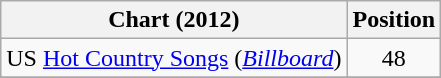<table class="wikitable sortable">
<tr>
<th scope="col">Chart (2012)</th>
<th scope="col">Position</th>
</tr>
<tr>
<td>US <a href='#'>Hot Country Songs</a> (<em><a href='#'>Billboard</a></em>)</td>
<td align="center">48</td>
</tr>
<tr>
</tr>
</table>
